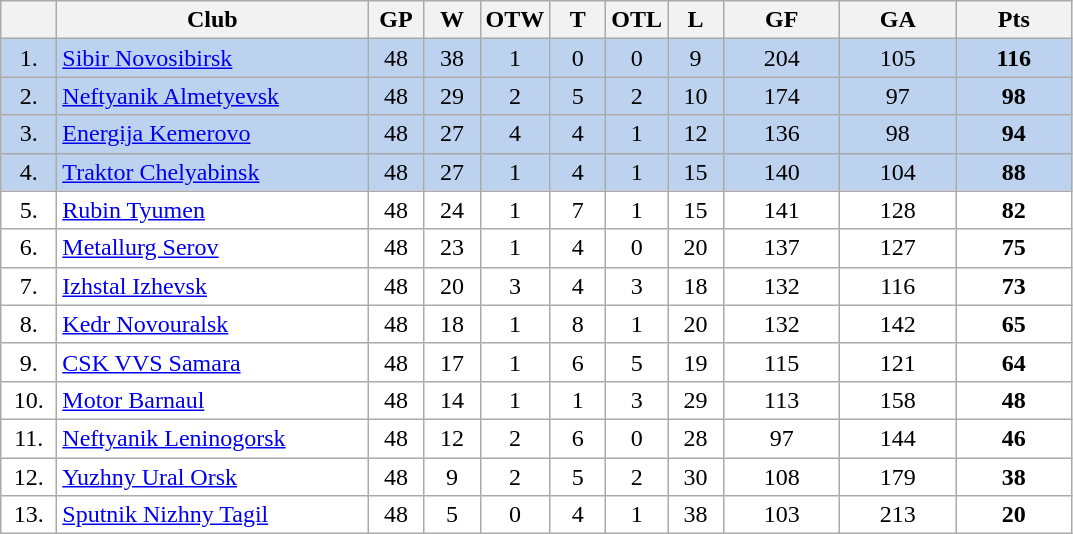<table class="wikitable">
<tr>
<th width="30"></th>
<th width="200">Club</th>
<th width="30">GP</th>
<th width="30">W</th>
<th width="30">OTW</th>
<th width="30">T</th>
<th width="30">OTL</th>
<th width="30">L</th>
<th width="70">GF</th>
<th width="70">GA</th>
<th width="70">Pts</th>
</tr>
<tr bgcolor="#BCD2EE" align="center">
<td>1.</td>
<td align="left"><a href='#'>Sibir Novosibirsk</a></td>
<td>48</td>
<td>38</td>
<td>1</td>
<td>0</td>
<td>0</td>
<td>9</td>
<td>204</td>
<td>105</td>
<td><strong>116</strong></td>
</tr>
<tr bgcolor="#BCD2EE" align="center">
<td>2.</td>
<td align="left"><a href='#'>Neftyanik Almetyevsk</a></td>
<td>48</td>
<td>29</td>
<td>2</td>
<td>5</td>
<td>2</td>
<td>10</td>
<td>174</td>
<td>97</td>
<td><strong>98</strong></td>
</tr>
<tr bgcolor="#BCD2EE" align="center">
<td>3.</td>
<td align="left"><a href='#'>Energija Kemerovo</a></td>
<td>48</td>
<td>27</td>
<td>4</td>
<td>4</td>
<td>1</td>
<td>12</td>
<td>136</td>
<td>98</td>
<td><strong>94</strong></td>
</tr>
<tr bgcolor="#BCD2EE" align="center">
<td>4.</td>
<td align="left"><a href='#'>Traktor Chelyabinsk</a></td>
<td>48</td>
<td>27</td>
<td>1</td>
<td>4</td>
<td>1</td>
<td>15</td>
<td>140</td>
<td>104</td>
<td><strong>88</strong></td>
</tr>
<tr bgcolor="#FFFFFF" align="center">
<td>5.</td>
<td align="left"><a href='#'>Rubin Tyumen</a></td>
<td>48</td>
<td>24</td>
<td>1</td>
<td>7</td>
<td>1</td>
<td>15</td>
<td>141</td>
<td>128</td>
<td><strong>82</strong></td>
</tr>
<tr bgcolor="#FFFFFF" align="center">
<td>6.</td>
<td align="left"><a href='#'>Metallurg Serov</a></td>
<td>48</td>
<td>23</td>
<td>1</td>
<td>4</td>
<td>0</td>
<td>20</td>
<td>137</td>
<td>127</td>
<td><strong>75</strong></td>
</tr>
<tr bgcolor="#FFFFFF" align="center">
<td>7.</td>
<td align="left"><a href='#'>Izhstal Izhevsk</a></td>
<td>48</td>
<td>20</td>
<td>3</td>
<td>4</td>
<td>3</td>
<td>18</td>
<td>132</td>
<td>116</td>
<td><strong>73</strong></td>
</tr>
<tr bgcolor="#FFFFFF" align="center">
<td>8.</td>
<td align="left"><a href='#'>Kedr Novouralsk</a></td>
<td>48</td>
<td>18</td>
<td>1</td>
<td>8</td>
<td>1</td>
<td>20</td>
<td>132</td>
<td>142</td>
<td><strong>65</strong></td>
</tr>
<tr bgcolor="#FFFFFF" align="center">
<td>9.</td>
<td align="left"><a href='#'>CSK VVS Samara</a></td>
<td>48</td>
<td>17</td>
<td>1</td>
<td>6</td>
<td>5</td>
<td>19</td>
<td>115</td>
<td>121</td>
<td><strong>64</strong></td>
</tr>
<tr bgcolor="#FFFFFF" align="center">
<td>10.</td>
<td align="left"><a href='#'>Motor Barnaul</a></td>
<td>48</td>
<td>14</td>
<td>1</td>
<td>1</td>
<td>3</td>
<td>29</td>
<td>113</td>
<td>158</td>
<td><strong>48</strong></td>
</tr>
<tr bgcolor="#FFFFFF" align="center">
<td>11.</td>
<td align="left"><a href='#'>Neftyanik Leninogorsk</a></td>
<td>48</td>
<td>12</td>
<td>2</td>
<td>6</td>
<td>0</td>
<td>28</td>
<td>97</td>
<td>144</td>
<td><strong>46</strong></td>
</tr>
<tr bgcolor="#FFFFFF" align="center">
<td>12.</td>
<td align="left"><a href='#'>Yuzhny Ural Orsk</a></td>
<td>48</td>
<td>9</td>
<td>2</td>
<td>5</td>
<td>2</td>
<td>30</td>
<td>108</td>
<td>179</td>
<td><strong>38</strong></td>
</tr>
<tr bgcolor="#FFFFFF" align="center">
<td>13.</td>
<td align="left"><a href='#'>Sputnik Nizhny Tagil</a></td>
<td>48</td>
<td>5</td>
<td>0</td>
<td>4</td>
<td>1</td>
<td>38</td>
<td>103</td>
<td>213</td>
<td><strong>20</strong></td>
</tr>
</table>
